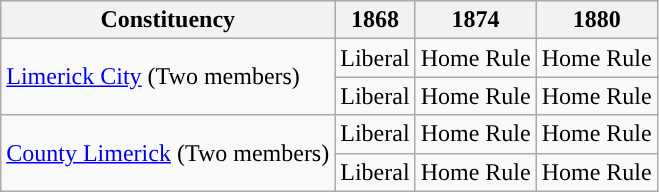<table class="wikitable">
<tr>
<th>Constituency</th>
<th>1868</th>
<th>1874</th>
<th>1880</th>
</tr>
<tr>
<td rowspan="2"><a href='#'>Limerick City</a> (Two members)</td>
<td>Liberal</td>
<td>Home Rule</td>
<td>Home Rule</td>
</tr>
<tr>
<td>Liberal</td>
<td>Home Rule</td>
<td>Home Rule</td>
</tr>
<tr>
<td rowspan="2"><a href='#'>County Limerick</a> (Two members)</td>
<td>Liberal</td>
<td>Home Rule</td>
<td>Home Rule</td>
</tr>
<tr>
<td>Liberal</td>
<td>Home Rule</td>
<td>Home Rule</td>
</tr>
</table>
